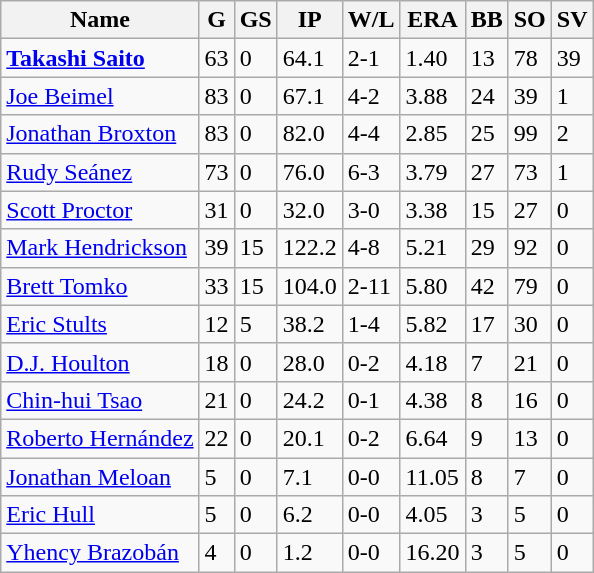<table class="wikitable sortable" style="text-align:left">
<tr>
<th>Name</th>
<th>G</th>
<th>GS</th>
<th>IP</th>
<th>W/L</th>
<th>ERA</th>
<th>BB</th>
<th>SO</th>
<th>SV</th>
</tr>
<tr>
<td><strong><a href='#'>Takashi Saito</a></strong></td>
<td>63</td>
<td>0</td>
<td>64.1</td>
<td>2-1</td>
<td>1.40</td>
<td>13</td>
<td>78</td>
<td>39</td>
</tr>
<tr>
<td><a href='#'>Joe Beimel</a></td>
<td>83</td>
<td>0</td>
<td>67.1</td>
<td>4-2</td>
<td>3.88</td>
<td>24</td>
<td>39</td>
<td>1</td>
</tr>
<tr>
<td><a href='#'>Jonathan Broxton</a></td>
<td>83</td>
<td>0</td>
<td>82.0</td>
<td>4-4</td>
<td>2.85</td>
<td>25</td>
<td>99</td>
<td>2</td>
</tr>
<tr>
<td><a href='#'>Rudy Seánez</a></td>
<td>73</td>
<td>0</td>
<td>76.0</td>
<td>6-3</td>
<td>3.79</td>
<td>27</td>
<td>73</td>
<td>1</td>
</tr>
<tr>
<td><a href='#'>Scott Proctor</a></td>
<td>31</td>
<td>0</td>
<td>32.0</td>
<td>3-0</td>
<td>3.38</td>
<td>15</td>
<td>27</td>
<td>0</td>
</tr>
<tr>
<td><a href='#'>Mark Hendrickson</a></td>
<td>39</td>
<td>15</td>
<td>122.2</td>
<td>4-8</td>
<td>5.21</td>
<td>29</td>
<td>92</td>
<td>0</td>
</tr>
<tr>
<td><a href='#'>Brett Tomko</a></td>
<td>33</td>
<td>15</td>
<td>104.0</td>
<td>2-11</td>
<td>5.80</td>
<td>42</td>
<td>79</td>
<td>0</td>
</tr>
<tr>
<td><a href='#'>Eric Stults</a></td>
<td>12</td>
<td>5</td>
<td>38.2</td>
<td>1-4</td>
<td>5.82</td>
<td>17</td>
<td>30</td>
<td>0</td>
</tr>
<tr>
<td><a href='#'>D.J. Houlton</a></td>
<td>18</td>
<td>0</td>
<td>28.0</td>
<td>0-2</td>
<td>4.18</td>
<td>7</td>
<td>21</td>
<td>0</td>
</tr>
<tr>
<td><a href='#'>Chin-hui Tsao</a></td>
<td>21</td>
<td>0</td>
<td>24.2</td>
<td>0-1</td>
<td>4.38</td>
<td>8</td>
<td>16</td>
<td>0</td>
</tr>
<tr>
<td><a href='#'>Roberto Hernández</a></td>
<td>22</td>
<td>0</td>
<td>20.1</td>
<td>0-2</td>
<td>6.64</td>
<td>9</td>
<td>13</td>
<td>0</td>
</tr>
<tr>
<td><a href='#'>Jonathan Meloan</a></td>
<td>5</td>
<td>0</td>
<td>7.1</td>
<td>0-0</td>
<td>11.05</td>
<td>8</td>
<td>7</td>
<td>0</td>
</tr>
<tr>
<td><a href='#'>Eric Hull</a></td>
<td>5</td>
<td>0</td>
<td>6.2</td>
<td>0-0</td>
<td>4.05</td>
<td>3</td>
<td>5</td>
<td>0</td>
</tr>
<tr>
<td><a href='#'>Yhency Brazobán</a></td>
<td>4</td>
<td>0</td>
<td>1.2</td>
<td>0-0</td>
<td>16.20</td>
<td>3</td>
<td>5</td>
<td>0</td>
</tr>
</table>
